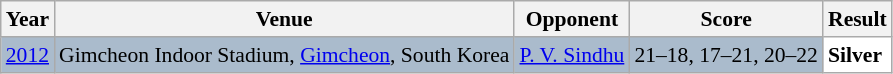<table class="sortable wikitable" style="font-size: 90%">
<tr>
<th>Year</th>
<th>Venue</th>
<th>Opponent</th>
<th>Score</th>
<th>Result</th>
</tr>
<tr style="background:#AABBCC">
<td align="center"><a href='#'>2012</a></td>
<td align="left">Gimcheon Indoor Stadium, <a href='#'>Gimcheon</a>, South Korea</td>
<td align="left"> <a href='#'>P. V. Sindhu</a></td>
<td align="left">21–18, 17–21, 20–22</td>
<td style="text-align:left; background:white"> <strong>Silver</strong></td>
</tr>
</table>
